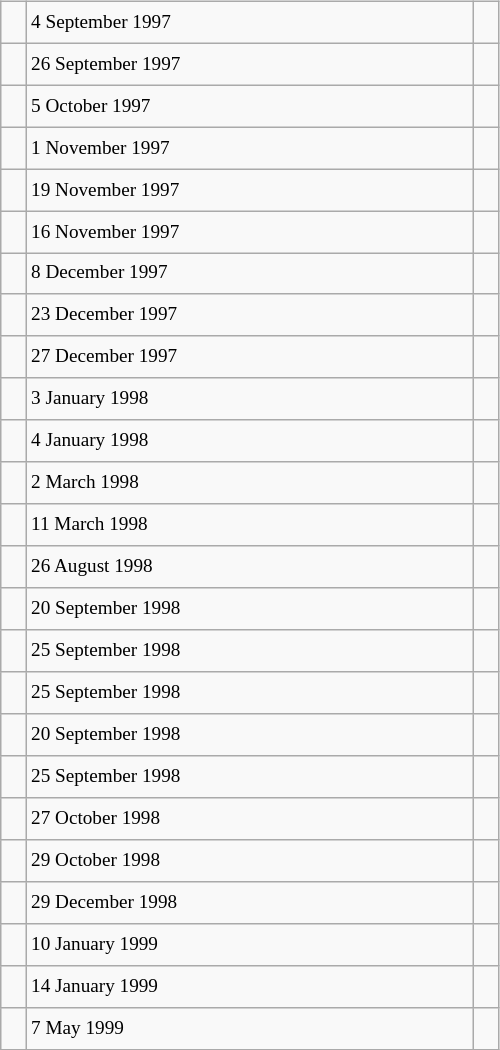<table class="wikitable" style="font-size: 80%; float: left; width: 26em; margin-right: 1em; height: 700px">
<tr>
<td></td>
<td>4 September 1997</td>
<td></td>
</tr>
<tr>
<td></td>
<td>26 September 1997</td>
<td></td>
</tr>
<tr>
<td></td>
<td>5 October 1997</td>
<td></td>
</tr>
<tr>
<td></td>
<td>1 November 1997</td>
<td></td>
</tr>
<tr>
<td></td>
<td>19 November 1997</td>
<td></td>
</tr>
<tr>
<td></td>
<td>16 November 1997</td>
<td></td>
</tr>
<tr>
<td></td>
<td>8 December 1997</td>
<td></td>
</tr>
<tr>
<td></td>
<td>23 December 1997</td>
<td></td>
</tr>
<tr>
<td></td>
<td>27 December 1997</td>
<td></td>
</tr>
<tr>
<td></td>
<td>3 January 1998</td>
<td></td>
</tr>
<tr>
<td></td>
<td>4 January 1998</td>
<td></td>
</tr>
<tr>
<td></td>
<td>2 March 1998</td>
<td></td>
</tr>
<tr>
<td></td>
<td>11 March 1998</td>
<td></td>
</tr>
<tr>
<td></td>
<td>26 August 1998</td>
<td></td>
</tr>
<tr>
<td></td>
<td>20 September 1998</td>
<td></td>
</tr>
<tr>
<td></td>
<td>25 September 1998</td>
<td></td>
</tr>
<tr>
<td></td>
<td>25 September 1998</td>
<td></td>
</tr>
<tr>
<td></td>
<td>20 September 1998</td>
<td></td>
</tr>
<tr>
<td></td>
<td>25 September 1998</td>
<td></td>
</tr>
<tr>
<td></td>
<td>27 October 1998</td>
<td></td>
</tr>
<tr>
<td></td>
<td>29 October 1998</td>
<td></td>
</tr>
<tr>
<td></td>
<td>29 December 1998</td>
<td></td>
</tr>
<tr>
<td></td>
<td>10 January 1999</td>
<td></td>
</tr>
<tr>
<td></td>
<td>14 January 1999</td>
<td></td>
</tr>
<tr>
<td></td>
<td>7 May 1999</td>
<td></td>
</tr>
</table>
